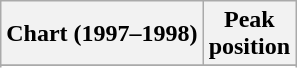<table class="wikitable sortable">
<tr>
<th align="left">Chart (1997–1998)</th>
<th align="center">Peak<br>position</th>
</tr>
<tr>
</tr>
<tr>
</tr>
</table>
